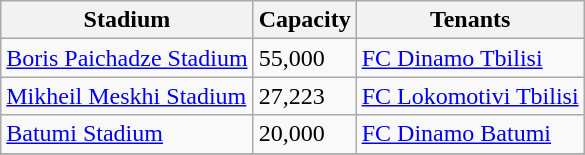<table class="wikitable sortable">
<tr>
<th>Stadium</th>
<th>Capacity</th>
<th>Tenants</th>
</tr>
<tr>
<td><a href='#'>Boris Paichadze Stadium</a></td>
<td>55,000</td>
<td><a href='#'>FC Dinamo Tbilisi</a></td>
</tr>
<tr>
<td><a href='#'>Mikheil Meskhi Stadium</a></td>
<td>27,223</td>
<td><a href='#'>FC Lokomotivi Tbilisi</a></td>
</tr>
<tr>
<td><a href='#'>Batumi Stadium</a></td>
<td>20,000</td>
<td><a href='#'>FC Dinamo Batumi</a></td>
</tr>
<tr>
</tr>
</table>
